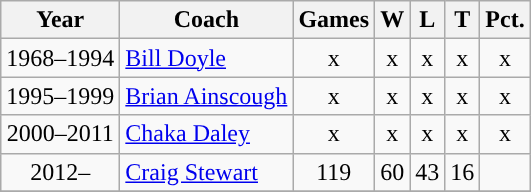<table class="wikitable" style="text-align:center">
<tr>
<th width=px>Year</th>
<th width=px>Coach</th>
<th width=px>Games</th>
<th width=px>W</th>
<th width=px>L</th>
<th width=px>T</th>
<th width=px>Pct.</th>
</tr>
<tr>
<td>1968–1994</td>
<td align=left> <a href='#'>Bill Doyle</a></td>
<td>x</td>
<td>x</td>
<td>x</td>
<td>x</td>
<td>x</td>
</tr>
<tr>
<td>1995–1999</td>
<td align=left> <a href='#'>Brian Ainscough</a></td>
<td>x</td>
<td>x</td>
<td>x</td>
<td>x</td>
<td>x</td>
</tr>
<tr>
<td>2000–2011</td>
<td align=left> <a href='#'>Chaka Daley</a></td>
<td>x</td>
<td>x</td>
<td>x</td>
<td>x</td>
<td>x</td>
</tr>
<tr>
<td>2012–</td>
<td align=left> <a href='#'>Craig Stewart</a></td>
<td>119</td>
<td>60</td>
<td>43</td>
<td>16</td>
<td></td>
</tr>
<tr>
</tr>
</table>
